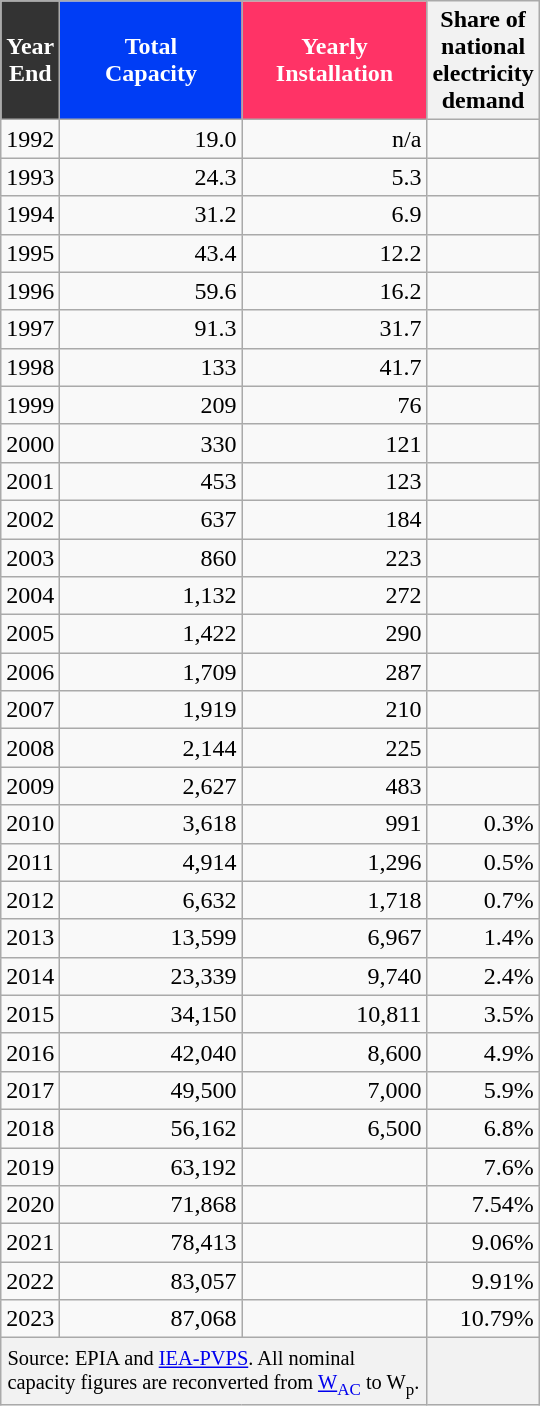<table class="wikitable floatleft" style="text-align: right; max-width: 360px;">
<tr>
<th style="background-color: #333; color: white;">Year<br>End</th>
<th style="background-color: #003DF5; color: white; width: 120px;">Total<br>Capacity</th>
<th style="background-color:#FF3366; color:  white; width: 120px;">Yearly<br>Installation</th>
<th>Share of national electricity demand</th>
</tr>
<tr>
<td align=center>1992</td>
<td>19.0</td>
<td>n/a</td>
<td></td>
</tr>
<tr>
<td align=center>1993</td>
<td>24.3</td>
<td>5.3</td>
<td></td>
</tr>
<tr>
<td align=center>1994</td>
<td>31.2</td>
<td>6.9</td>
<td></td>
</tr>
<tr>
<td align=center>1995</td>
<td>43.4</td>
<td>12.2</td>
<td></td>
</tr>
<tr>
<td align=center>1996</td>
<td>59.6</td>
<td>16.2</td>
<td></td>
</tr>
<tr>
<td align=center>1997</td>
<td>91.3</td>
<td>31.7</td>
<td></td>
</tr>
<tr>
<td align=center>1998</td>
<td>133</td>
<td>41.7</td>
<td></td>
</tr>
<tr>
<td align=center>1999</td>
<td>209</td>
<td>76</td>
<td></td>
</tr>
<tr>
<td align=center>2000</td>
<td>330</td>
<td>121</td>
<td></td>
</tr>
<tr>
<td align=center>2001</td>
<td>453</td>
<td>123</td>
<td></td>
</tr>
<tr>
<td align=center>2002</td>
<td>637</td>
<td>184</td>
<td></td>
</tr>
<tr>
<td align=center>2003</td>
<td>860</td>
<td>223</td>
<td></td>
</tr>
<tr>
<td align=center>2004</td>
<td>1,132</td>
<td>272</td>
<td></td>
</tr>
<tr>
<td align=center>2005</td>
<td>1,422</td>
<td>290</td>
<td></td>
</tr>
<tr>
<td align=center>2006</td>
<td>1,709</td>
<td>287</td>
<td></td>
</tr>
<tr>
<td align=center>2007</td>
<td>1,919</td>
<td>210</td>
<td></td>
</tr>
<tr>
<td align=center>2008</td>
<td>2,144</td>
<td>225</td>
<td></td>
</tr>
<tr>
<td align=center>2009</td>
<td>2,627</td>
<td>483</td>
<td></td>
</tr>
<tr>
<td align=center>2010</td>
<td>3,618</td>
<td>991</td>
<td>0.3%</td>
</tr>
<tr>
<td align=center>2011</td>
<td>4,914</td>
<td>1,296</td>
<td>0.5%</td>
</tr>
<tr>
<td align=center>2012</td>
<td>6,632</td>
<td>1,718</td>
<td>0.7%</td>
</tr>
<tr>
<td align=center>2013</td>
<td>13,599</td>
<td>6,967</td>
<td>1.4%</td>
</tr>
<tr>
<td align=center>2014</td>
<td>23,339</td>
<td>9,740</td>
<td>2.4%</td>
</tr>
<tr>
<td align=center>2015</td>
<td>34,150</td>
<td>10,811</td>
<td>3.5%</td>
</tr>
<tr>
<td align=center>2016</td>
<td>42,040</td>
<td>8,600</td>
<td>4.9%</td>
</tr>
<tr>
<td align=center>2017</td>
<td>49,500</td>
<td>7,000</td>
<td>5.9%</td>
</tr>
<tr>
<td align=center>2018</td>
<td>56,162</td>
<td>6,500</td>
<td>6.8%</td>
</tr>
<tr>
<td>2019</td>
<td>63,192</td>
<td></td>
<td>7.6%</td>
</tr>
<tr>
<td>2020</td>
<td>71,868</td>
<td></td>
<td>7.54%</td>
</tr>
<tr>
<td>2021</td>
<td>78,413</td>
<td></td>
<td>9.06%</td>
</tr>
<tr>
<td>2022</td>
<td>83,057</td>
<td></td>
<td>9.91%</td>
</tr>
<tr>
<td>2023</td>
<td>87,068</td>
<td></td>
<td>10.79%</td>
</tr>
<tr>
<th colspan=3 style="font-weight: normal; font-size: 0.85em; text-align: left; padding: 6px 2px 4px 4px;">Source: EPIA and <a href='#'>IEA-PVPS</a>. All nominal capacity figures are reconverted from <a href='#'>W<sub>AC</sub></a> to W<sub>p</sub>.</th>
<th></th>
</tr>
</table>
